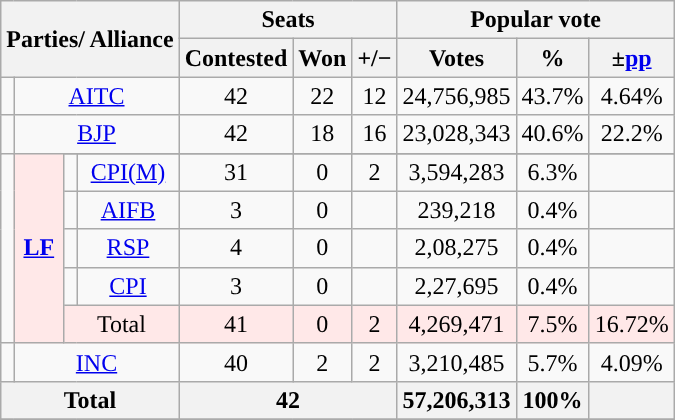<table class="wikitable sortable" style="text-align:center;">
<tr>
<th colspan="4" rowspan="2">Parties/ Alliance</th>
<th colspan="3">Seats</th>
<th colspan="3">Popular vote</th>
</tr>
<tr>
<th>Contested</th>
<th>Won</th>
<th><strong>+/−</strong></th>
<th>Votes</th>
<th>%</th>
<th>±<a href='#'>pp</a></th>
</tr>
<tr>
<td></td>
<td colspan="3"><a href='#'>AITC</a></td>
<td>42</td>
<td>22</td>
<td> 12</td>
<td>24,756,985</td>
<td>43.7%</td>
<td> 4.64%</td>
</tr>
<tr>
<td></td>
<td colspan="3"><a href='#'>BJP</a></td>
<td>42</td>
<td>18</td>
<td> 16</td>
<td>23,028,343</td>
<td>40.6%</td>
<td> 22.2%</td>
</tr>
<tr>
<td rowspan="6"></td>
<th rowspan="6" style="background:#ffe8e8"><a href='#'>LF</a></th>
</tr>
<tr>
<td></td>
<td><a href='#'>CPI(M)</a></td>
<td>31</td>
<td>0</td>
<td> 2</td>
<td>3,594,283</td>
<td>6.3%</td>
<td></td>
</tr>
<tr>
<td></td>
<td><a href='#'>AIFB</a></td>
<td>3</td>
<td>0</td>
<td></td>
<td>239,218</td>
<td>0.4%</td>
<td></td>
</tr>
<tr>
<td></td>
<td><a href='#'>RSP</a></td>
<td>4</td>
<td>0</td>
<td></td>
<td>2,08,275</td>
<td>0.4%</td>
<td></td>
</tr>
<tr>
<td></td>
<td><a href='#'>CPI</a></td>
<td>3</td>
<td>0</td>
<td></td>
<td>2,27,695</td>
<td>0.4%</td>
<td></td>
</tr>
<tr>
<td colspan="2" style="background:#ffe8e8">Total</td>
<td style="background:#ffe8e8">41</td>
<td style="background:#ffe8e8">0</td>
<td style="background:#ffe8e8"> 2</td>
<td style="background:#ffe8e8">4,269,471</td>
<td style="background:#ffe8e8">7.5%</td>
<td style="background:#ffe8e8"> 16.72%</td>
</tr>
<tr>
<td></td>
<td colspan="3"><a href='#'>INC</a></td>
<td>40</td>
<td>2</td>
<td> 2</td>
<td>3,210,485</td>
<td>5.7%</td>
<td> 4.09%</td>
</tr>
<tr>
<th colspan="4">Total</th>
<th colspan="3">42</th>
<th>57,206,313</th>
<th>100%</th>
<th></th>
</tr>
<tr>
</tr>
</table>
